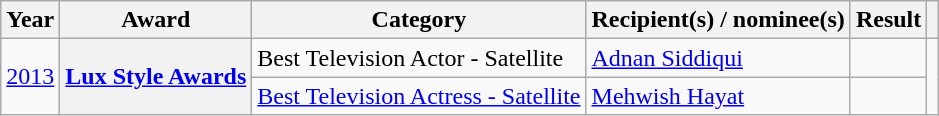<table class="wikitable plainrowheaders">
<tr>
<th>Year</th>
<th>Award</th>
<th>Category</th>
<th>Recipient(s) / nominee(s)</th>
<th scope="col" class="unsortable">Result</th>
<th scope="col" class="unsortable"></th>
</tr>
<tr>
<td rowspan="2"><a href='#'>2013</a></td>
<th scope="row" rowspan="4"><a href='#'>Lux Style Awards</a></th>
<td>Best Television Actor - Satellite</td>
<td><a href='#'>Adnan Siddiqui</a></td>
<td></td>
<td rowspan="2"></td>
</tr>
<tr>
<td><a href='#'>Best Television Actress - Satellite</a></td>
<td><a href='#'>Mehwish Hayat</a></td>
<td></td>
</tr>
</table>
